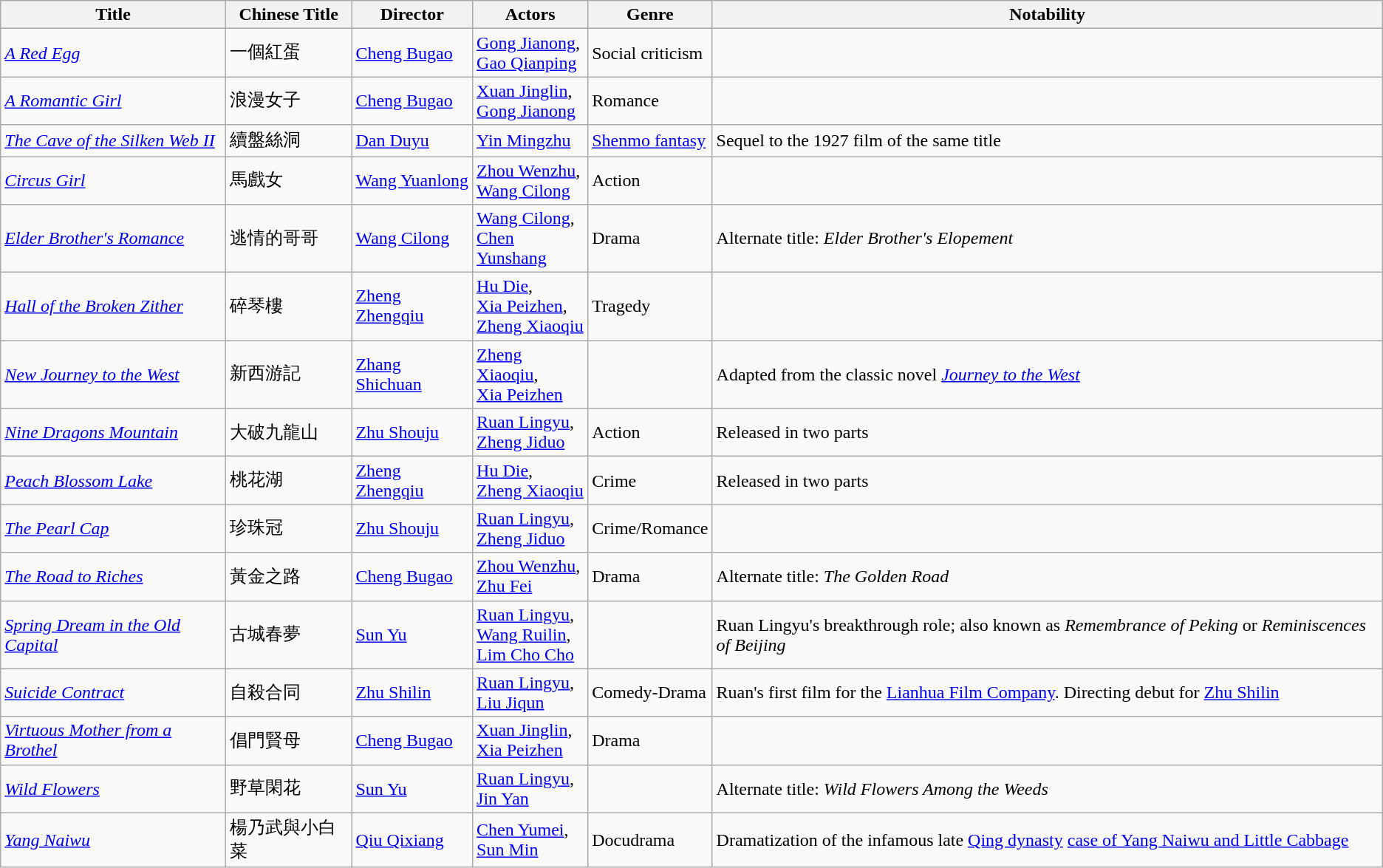<table class="wikitable">
<tr>
<th>Title</th>
<th>Chinese Title</th>
<th>Director</th>
<th>Actors</th>
<th>Genre</th>
<th>Notability</th>
</tr>
<tr>
<td><em><a href='#'>A Red Egg</a></em></td>
<td>一個紅蛋</td>
<td><a href='#'>Cheng Bugao</a></td>
<td><a href='#'>Gong Jianong</a>,<br><a href='#'>Gao Qianping</a><br></td>
<td>Social criticism</td>
<td></td>
</tr>
<tr>
<td><em><a href='#'>A Romantic Girl</a></em></td>
<td>浪漫女子</td>
<td><a href='#'>Cheng Bugao</a></td>
<td><a href='#'>Xuan Jinglin</a>,<br><a href='#'>Gong Jianong</a><br></td>
<td>Romance</td>
<td></td>
</tr>
<tr>
<td><em><a href='#'>The Cave of the Silken Web II</a></em></td>
<td>續盤絲洞</td>
<td><a href='#'>Dan Duyu</a></td>
<td><a href='#'>Yin Mingzhu</a></td>
<td><a href='#'>Shenmo fantasy</a></td>
<td>Sequel to the 1927 film of the same title</td>
</tr>
<tr>
<td><em><a href='#'>Circus Girl</a></em></td>
<td>馬戲女</td>
<td><a href='#'>Wang Yuanlong</a></td>
<td><a href='#'>Zhou Wenzhu</a>,<br><a href='#'>Wang Cilong</a><br></td>
<td>Action</td>
<td></td>
</tr>
<tr>
<td><em><a href='#'>Elder Brother's Romance</a></em></td>
<td>逃情的哥哥</td>
<td><a href='#'>Wang Cilong</a></td>
<td><a href='#'>Wang Cilong</a>,<br><a href='#'>Chen Yunshang</a><br></td>
<td>Drama</td>
<td>Alternate title:  <em>Elder Brother's Elopement</em></td>
</tr>
<tr>
<td><em><a href='#'>Hall of the Broken Zither</a></em></td>
<td>碎琴樓</td>
<td><a href='#'>Zheng Zhengqiu</a></td>
<td><a href='#'>Hu Die</a>,<br><a href='#'>Xia Peizhen</a>,<br><a href='#'>Zheng Xiaoqiu</a><br></td>
<td>Tragedy</td>
<td></td>
</tr>
<tr>
<td><em><a href='#'>New Journey to the West</a></em></td>
<td>新西游記</td>
<td><a href='#'>Zhang Shichuan</a></td>
<td><a href='#'>Zheng Xiaoqiu</a>,<br><a href='#'>Xia Peizhen</a><br></td>
<td></td>
<td>Adapted from the classic novel <em><a href='#'>Journey to the West</a></em></td>
</tr>
<tr>
<td><em><a href='#'>Nine Dragons Mountain</a></em></td>
<td>大破九龍山</td>
<td><a href='#'>Zhu Shouju</a></td>
<td><a href='#'>Ruan Lingyu</a>,<br><a href='#'>Zheng Jiduo</a><br></td>
<td>Action</td>
<td>Released in two parts</td>
</tr>
<tr>
<td><em><a href='#'>Peach Blossom Lake</a></em></td>
<td>桃花湖</td>
<td><a href='#'>Zheng Zhengqiu</a></td>
<td><a href='#'>Hu Die</a>,<br><a href='#'>Zheng Xiaoqiu</a><br></td>
<td>Crime</td>
<td>Released in two parts</td>
</tr>
<tr>
<td><em><a href='#'>The Pearl Cap</a></em></td>
<td>珍珠冠</td>
<td><a href='#'>Zhu Shouju</a></td>
<td><a href='#'>Ruan Lingyu</a>,<br><a href='#'>Zheng Jiduo</a><br></td>
<td>Crime/Romance</td>
<td></td>
</tr>
<tr>
<td><em><a href='#'>The Road to Riches</a></em></td>
<td>黃金之路</td>
<td><a href='#'>Cheng Bugao</a></td>
<td><a href='#'>Zhou Wenzhu</a>,<br><a href='#'>Zhu Fei</a><br></td>
<td>Drama</td>
<td>Alternate title:  <em>The Golden Road</em></td>
</tr>
<tr>
<td><em><a href='#'>Spring Dream in the Old Capital</a></em></td>
<td>古城春夢</td>
<td><a href='#'>Sun Yu</a></td>
<td><a href='#'>Ruan Lingyu</a>,<br><a href='#'>Wang Ruilin</a>,<br><a href='#'>Lim Cho Cho</a><br></td>
<td></td>
<td>Ruan Lingyu's breakthrough role; also known as <em>Remembrance of Peking</em> or <em>Reminiscences of Beijing</em></td>
</tr>
<tr>
<td><em><a href='#'>Suicide Contract</a></em></td>
<td>自殺合同</td>
<td><a href='#'>Zhu Shilin</a></td>
<td><a href='#'>Ruan Lingyu</a>,<br><a href='#'>Liu Jiqun</a><br></td>
<td>Comedy-Drama</td>
<td>Ruan's first film for the <a href='#'>Lianhua Film Company</a>.  Directing debut for <a href='#'>Zhu Shilin</a></td>
</tr>
<tr>
<td><em><a href='#'>Virtuous Mother from a Brothel</a></em></td>
<td>倡門賢母</td>
<td><a href='#'>Cheng Bugao</a></td>
<td><a href='#'>Xuan Jinglin</a>,<br><a href='#'>Xia Peizhen</a></td>
<td>Drama</td>
<td></td>
</tr>
<tr>
<td><em><a href='#'>Wild Flowers</a></em></td>
<td>野草閑花</td>
<td><a href='#'>Sun Yu</a></td>
<td><a href='#'>Ruan Lingyu</a>,<br><a href='#'>Jin Yan</a></td>
<td></td>
<td>Alternate title:  <em>Wild Flowers Among the Weeds</em></td>
</tr>
<tr>
<td><em><a href='#'>Yang Naiwu</a></em></td>
<td>楊乃武與小白菜</td>
<td><a href='#'>Qiu Qixiang</a></td>
<td><a href='#'>Chen Yumei</a>,<br><a href='#'>Sun Min</a><br></td>
<td>Docudrama</td>
<td>Dramatization of the infamous late <a href='#'>Qing dynasty</a> <a href='#'>case of Yang Naiwu and Little Cabbage</a></td>
</tr>
</table>
